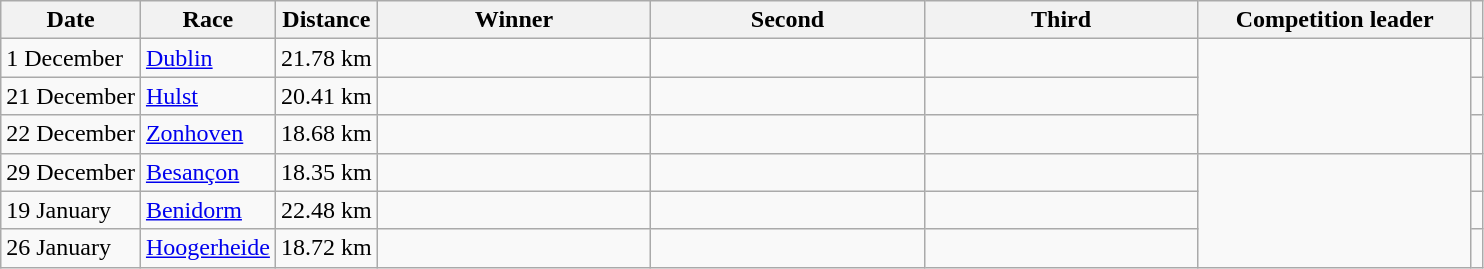<table class="wikitable" style="white-space: nowrap;">
<tr>
<th>Date</th>
<th>Race</th>
<th>Distance</th>
<th width="175">Winner</th>
<th width="175">Second</th>
<th width="175">Third</th>
<th width="175">Competition leader</th>
<th></th>
</tr>
<tr>
<td>1 December</td>
<td> <a href='#'>Dublin</a></td>
<td>21.78 km</td>
<td></td>
<td></td>
<td></td>
<td rowspan="3"></td>
<td></td>
</tr>
<tr>
<td>21 December</td>
<td> <a href='#'>Hulst</a></td>
<td>20.41 km</td>
<td></td>
<td></td>
<td></td>
<td></td>
</tr>
<tr>
<td>22 December</td>
<td> <a href='#'>Zonhoven</a></td>
<td>18.68 km</td>
<td></td>
<td></td>
<td></td>
<td></td>
</tr>
<tr>
<td>29 December</td>
<td> <a href='#'>Besançon</a></td>
<td>18.35 km</td>
<td></td>
<td></td>
<td></td>
<td rowspan="3"></td>
<td></td>
</tr>
<tr>
<td>19 January</td>
<td> <a href='#'>Benidorm</a></td>
<td>22.48 km</td>
<td></td>
<td></td>
<td></td>
<td></td>
</tr>
<tr>
<td>26 January</td>
<td> <a href='#'>Hoogerheide</a></td>
<td>18.72 km</td>
<td></td>
<td></td>
<td></td>
<td></td>
</tr>
</table>
